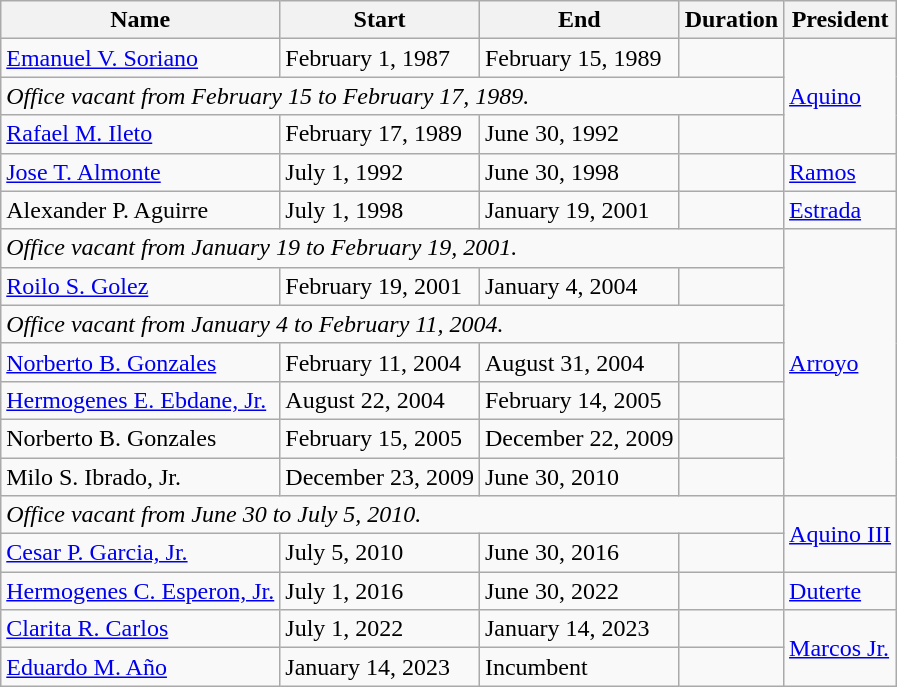<table class="wikitable">
<tr>
<th>Name</th>
<th>Start</th>
<th>End</th>
<th>Duration</th>
<th>President</th>
</tr>
<tr>
<td><a href='#'>Emanuel V. Soriano</a></td>
<td>February 1, 1987</td>
<td>February 15, 1989</td>
<td></td>
<td rowspan="3"><a href='#'>Aquino</a></td>
</tr>
<tr>
<td colspan="4"><em>Office vacant from February 15 to February 17, 1989.</em></td>
</tr>
<tr>
<td><a href='#'>Rafael M. Ileto</a></td>
<td>February 17, 1989</td>
<td>June 30, 1992</td>
<td></td>
</tr>
<tr>
<td><a href='#'>Jose T. Almonte</a></td>
<td>July 1, 1992</td>
<td>June 30, 1998</td>
<td></td>
<td><a href='#'>Ramos</a></td>
</tr>
<tr>
<td>Alexander P. Aguirre</td>
<td>July 1, 1998</td>
<td>January 19, 2001</td>
<td></td>
<td><a href='#'>Estrada</a></td>
</tr>
<tr>
<td colspan="4"><em>Office vacant from January 19 to February 19, 2001.</em></td>
<td rowspan="7"><a href='#'>Arroyo</a></td>
</tr>
<tr>
<td><a href='#'>Roilo S. Golez</a></td>
<td>February 19, 2001</td>
<td>January 4, 2004</td>
<td></td>
</tr>
<tr>
<td colspan="4"><em>Office vacant from January 4 to February 11, 2004.</em></td>
</tr>
<tr>
<td><a href='#'>Norberto B. Gonzales</a></td>
<td>February 11, 2004</td>
<td>August 31, 2004</td>
<td></td>
</tr>
<tr>
<td><a href='#'>Hermogenes E. Ebdane, Jr.</a></td>
<td>August 22, 2004</td>
<td>February 14, 2005</td>
<td></td>
</tr>
<tr>
<td>Norberto B. Gonzales</td>
<td>February 15, 2005</td>
<td>December 22, 2009</td>
<td></td>
</tr>
<tr>
<td>Milo S. Ibrado, Jr.</td>
<td>December 23, 2009</td>
<td>June 30, 2010</td>
<td></td>
</tr>
<tr>
<td colspan="4"><em>Office vacant from June 30 to July 5, 2010.</em></td>
<td rowspan="2"><a href='#'>Aquino III</a></td>
</tr>
<tr>
<td><a href='#'>Cesar P. Garcia, Jr.</a></td>
<td>July 5, 2010</td>
<td>June 30, 2016</td>
<td></td>
</tr>
<tr>
<td><a href='#'>Hermogenes C. Esperon, Jr.</a></td>
<td>July 1, 2016</td>
<td>June 30, 2022</td>
<td></td>
<td><a href='#'>Duterte</a></td>
</tr>
<tr>
<td><a href='#'>Clarita R. Carlos</a></td>
<td>July 1, 2022</td>
<td>January 14, 2023</td>
<td></td>
<td rowspan="2"><a href='#'>Marcos Jr.</a></td>
</tr>
<tr>
<td><a href='#'>Eduardo M. Año</a></td>
<td>January 14, 2023</td>
<td>Incumbent</td>
<td></td>
</tr>
</table>
